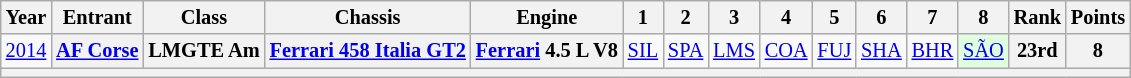<table class="wikitable" style="text-align:center; font-size:85%">
<tr>
<th>Year</th>
<th>Entrant</th>
<th>Class</th>
<th>Chassis</th>
<th>Engine</th>
<th>1</th>
<th>2</th>
<th>3</th>
<th>4</th>
<th>5</th>
<th>6</th>
<th>7</th>
<th>8</th>
<th>Rank</th>
<th>Points</th>
</tr>
<tr>
<td><a href='#'>2014</a></td>
<th nowrap><a href='#'>AF Corse</a></th>
<th nowrap>LMGTE Am</th>
<th nowrap><a href='#'>Ferrari 458 Italia GT2</a></th>
<th nowrap><a href='#'>Ferrari</a> 4.5 L V8</th>
<td><a href='#'>SIL</a></td>
<td><a href='#'>SPA</a></td>
<td><a href='#'>LMS</a></td>
<td><a href='#'>COA</a></td>
<td><a href='#'>FUJ</a></td>
<td><a href='#'>SHA</a></td>
<td><a href='#'>BHR</a></td>
<td style="background:#DFFFDF;"><a href='#'>SÃO</a><br></td>
<th>23rd</th>
<th>8</th>
</tr>
<tr>
<th colspan="15"></th>
</tr>
</table>
